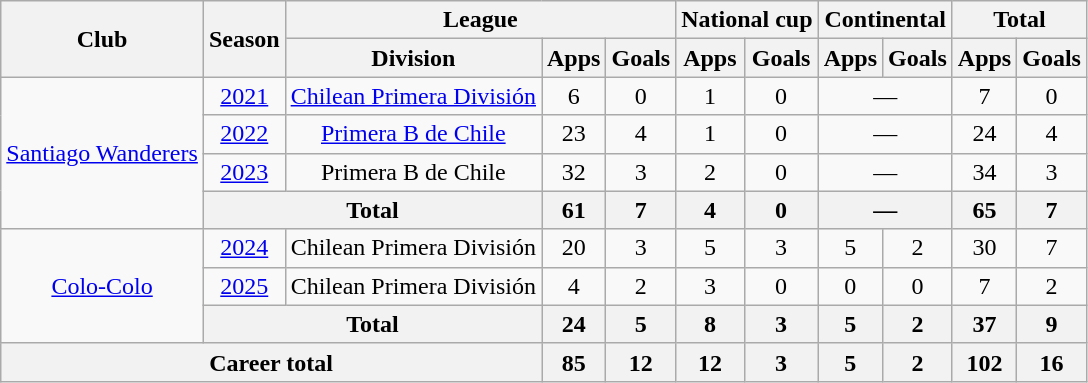<table class="wikitable" style="text-align:center">
<tr>
<th rowspan="2">Club</th>
<th rowspan="2">Season</th>
<th colspan="3">League</th>
<th colspan="2">National cup</th>
<th colspan="2">Continental</th>
<th colspan="2">Total</th>
</tr>
<tr>
<th>Division</th>
<th>Apps</th>
<th>Goals</th>
<th>Apps</th>
<th>Goals</th>
<th>Apps</th>
<th>Goals</th>
<th>Apps</th>
<th>Goals</th>
</tr>
<tr>
<td rowspan="4"><a href='#'>Santiago Wanderers</a></td>
<td><a href='#'>2021</a></td>
<td><a href='#'>Chilean Primera División</a></td>
<td>6</td>
<td>0</td>
<td>1</td>
<td>0</td>
<td colspan="2">—</td>
<td>7</td>
<td>0</td>
</tr>
<tr>
<td><a href='#'>2022</a></td>
<td><a href='#'>Primera B de Chile</a></td>
<td>23</td>
<td>4</td>
<td>1</td>
<td>0</td>
<td colspan="2">—</td>
<td>24</td>
<td>4</td>
</tr>
<tr>
<td><a href='#'>2023</a></td>
<td>Primera B de Chile</td>
<td>32</td>
<td>3</td>
<td>2</td>
<td>0</td>
<td colspan="2">—</td>
<td>34</td>
<td>3</td>
</tr>
<tr>
<th colspan="2">Total</th>
<th>61</th>
<th>7</th>
<th>4</th>
<th>0</th>
<th colspan="2">—</th>
<th>65</th>
<th>7</th>
</tr>
<tr>
<td rowspan=3><a href='#'>Colo-Colo</a></td>
<td><a href='#'>2024</a></td>
<td>Chilean Primera División</td>
<td>20</td>
<td>3</td>
<td>5</td>
<td>3</td>
<td>5</td>
<td>2</td>
<td>30</td>
<td>7</td>
</tr>
<tr>
<td><a href='#'>2025</a></td>
<td>Chilean Primera División</td>
<td>4</td>
<td>2</td>
<td>3</td>
<td>0</td>
<td>0</td>
<td>0</td>
<td>7</td>
<td>2</td>
</tr>
<tr>
<th colspan="2">Total</th>
<th>24</th>
<th>5</th>
<th>8</th>
<th>3</th>
<th>5</th>
<th>2</th>
<th>37</th>
<th>9</th>
</tr>
<tr>
<th colspan="3">Career total</th>
<th>85</th>
<th>12</th>
<th>12</th>
<th>3</th>
<th>5</th>
<th>2</th>
<th>102</th>
<th>16</th>
</tr>
</table>
